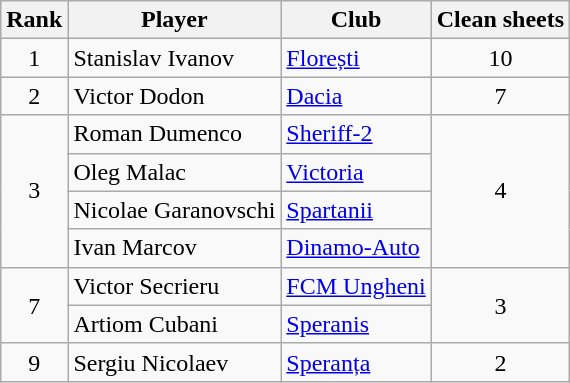<table class="wikitable" style="text-align:center">
<tr>
<th>Rank</th>
<th>Player</th>
<th>Club</th>
<th>Clean sheets</th>
</tr>
<tr>
<td rowspan="1">1</td>
<td align="left"> Stanislav Ivanov</td>
<td align="left"><a href='#'>Florești</a></td>
<td rowspan="1">10</td>
</tr>
<tr>
<td rowspan="1">2</td>
<td align="left"> Victor Dodon</td>
<td align="left"><a href='#'>Dacia</a></td>
<td rowspan="1">7</td>
</tr>
<tr>
<td rowspan="4">3</td>
<td align="left"> Roman Dumenco</td>
<td align="left"><a href='#'>Sheriff-2</a></td>
<td rowspan="4">4</td>
</tr>
<tr>
<td align="left"> Oleg Malac</td>
<td align="left"><a href='#'>Victoria</a></td>
</tr>
<tr>
<td align="left"> Nicolae Garanovschi</td>
<td align="left"><a href='#'>Spartanii</a></td>
</tr>
<tr>
<td align="left"> Ivan Marcov</td>
<td align="left"><a href='#'>Dinamo-Auto</a></td>
</tr>
<tr>
<td rowspan="2">7</td>
<td align="left"> Victor Secrieru</td>
<td align="left"><a href='#'>FCM Ungheni</a></td>
<td rowspan="2">3</td>
</tr>
<tr>
<td align="left"> Artiom Cubani</td>
<td align="left"><a href='#'>Speranis</a></td>
</tr>
<tr>
<td rowspan="1">9</td>
<td align="left"> Sergiu Nicolaev</td>
<td align="left"><a href='#'>Speranța</a></td>
<td rowspan="1">2</td>
</tr>
</table>
